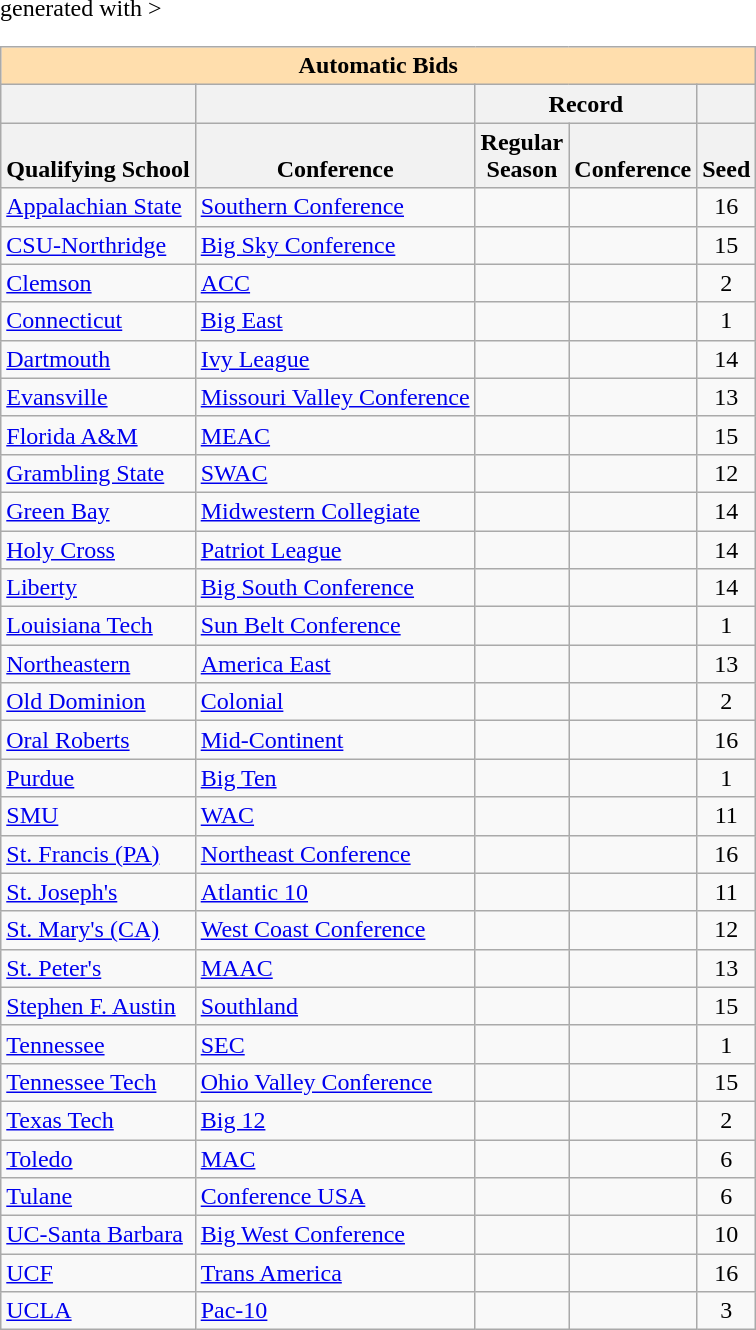<table class="wikitable sortable" <hiddentext>generated with   >
<tr>
<th style="background-color:#FFdead;font-weight:bold"   align="center" valign="bottom"  width="171" colspan="5" height="13">Automatic Bids</th>
</tr>
<tr>
<th height="13"    valign="bottom"> </th>
<th valign="bottom"> </th>
<th style="font-weight:bold"   colspan="2" align="center"  valign="bottom">Record</th>
<th valign="bottom"> </th>
</tr>
<tr style="font-weight:bold"   valign="bottom">
<th height="13">Qualifying School</th>
<th>Conference</th>
<th>Regular<br> Season</th>
<th>Conference</th>
<th>Seed</th>
</tr>
<tr>
<td height="13"  valign="bottom"><a href='#'>Appalachian State</a></td>
<td valign="bottom"><a href='#'>Southern Conference</a></td>
<td align="center"  valign="bottom"></td>
<td align="center"  valign="bottom"></td>
<td align="center"  valign="bottom">16</td>
</tr>
<tr>
<td height="13"  valign="bottom"><a href='#'>CSU-Northridge</a></td>
<td valign="bottom"><a href='#'>Big Sky Conference</a></td>
<td align="center"  valign="bottom"></td>
<td align="center"  valign="bottom"></td>
<td align="center"  valign="bottom">15</td>
</tr>
<tr>
<td height="13"  valign="bottom"><a href='#'>Clemson</a></td>
<td valign="bottom"><a href='#'>ACC</a></td>
<td align="center"  valign="bottom"></td>
<td align="center"  valign="bottom"></td>
<td align="center"  valign="bottom">2</td>
</tr>
<tr>
<td height="13"  valign="bottom"><a href='#'>Connecticut</a></td>
<td valign="bottom"><a href='#'>Big East</a></td>
<td align="center"  valign="bottom"></td>
<td align="center"  valign="bottom"></td>
<td align="center"  valign="bottom">1</td>
</tr>
<tr>
<td height="13"  valign="bottom"><a href='#'>Dartmouth</a></td>
<td valign="bottom"><a href='#'>Ivy League</a></td>
<td align="center"  valign="bottom"></td>
<td align="center"  valign="bottom"></td>
<td align="center"  valign="bottom">14</td>
</tr>
<tr>
<td height="13"  valign="bottom"><a href='#'>Evansville</a></td>
<td valign="bottom"><a href='#'>Missouri Valley Conference</a></td>
<td align="center"  valign="bottom"></td>
<td align="center"  valign="bottom"></td>
<td align="center"  valign="bottom">13</td>
</tr>
<tr>
<td height="13"  valign="bottom"><a href='#'>Florida A&M</a></td>
<td valign="bottom"><a href='#'>MEAC</a></td>
<td align="center"  valign="bottom"></td>
<td align="center"  valign="bottom"></td>
<td align="center"  valign="bottom">15</td>
</tr>
<tr>
<td height="13"  valign="bottom"><a href='#'>Grambling State</a></td>
<td valign="bottom"><a href='#'>SWAC</a></td>
<td align="center"  valign="bottom"></td>
<td align="center"  valign="bottom"></td>
<td align="center"  valign="bottom">12</td>
</tr>
<tr>
<td height="13"  valign="bottom"><a href='#'>Green Bay</a></td>
<td valign="bottom"><a href='#'>Midwestern Collegiate</a></td>
<td align="center"  valign="bottom"></td>
<td align="center"  valign="bottom"></td>
<td align="center"  valign="bottom">14</td>
</tr>
<tr>
<td height="13"  valign="bottom"><a href='#'>Holy Cross</a></td>
<td valign="bottom"><a href='#'>Patriot League</a></td>
<td align="center"  valign="bottom"></td>
<td align="center"  valign="bottom"></td>
<td align="center"  valign="bottom">14</td>
</tr>
<tr>
<td height="13"  valign="bottom"><a href='#'>Liberty</a></td>
<td valign="bottom"><a href='#'>Big South Conference</a></td>
<td align="center"  valign="bottom"></td>
<td align="center"  valign="bottom"></td>
<td align="center"  valign="bottom">14</td>
</tr>
<tr>
<td height="13"  valign="bottom"><a href='#'>Louisiana Tech</a></td>
<td valign="bottom"><a href='#'>Sun Belt Conference</a></td>
<td align="center"  valign="bottom"></td>
<td align="center"  valign="bottom"></td>
<td align="center"  valign="bottom">1</td>
</tr>
<tr>
<td height="13"  valign="bottom"><a href='#'>Northeastern</a></td>
<td valign="bottom"><a href='#'>America East</a></td>
<td align="center"  valign="bottom"></td>
<td align="center"  valign="bottom"></td>
<td align="center"  valign="bottom">13</td>
</tr>
<tr>
<td height="13"  valign="bottom"><a href='#'>Old Dominion</a></td>
<td valign="bottom"><a href='#'>Colonial</a></td>
<td align="center"  valign="bottom"></td>
<td align="center"  valign="bottom"></td>
<td align="center"  valign="bottom">2</td>
</tr>
<tr>
<td height="13"  valign="bottom"><a href='#'>Oral Roberts</a></td>
<td valign="bottom"><a href='#'>Mid-Continent</a></td>
<td align="center"  valign="bottom"></td>
<td align="center"  valign="bottom"></td>
<td align="center"  valign="bottom">16</td>
</tr>
<tr>
<td height="13"  valign="bottom"><a href='#'>Purdue</a></td>
<td valign="bottom"><a href='#'>Big Ten</a></td>
<td align="center"  valign="bottom"></td>
<td align="center"  valign="bottom"></td>
<td align="center"  valign="bottom">1</td>
</tr>
<tr>
<td height="13"  valign="bottom"><a href='#'>SMU</a></td>
<td valign="bottom"><a href='#'>WAC</a></td>
<td align="center"  valign="bottom"></td>
<td align="center"  valign="bottom"></td>
<td align="center"  valign="bottom">11</td>
</tr>
<tr>
<td height="13"  valign="bottom"><a href='#'>St. Francis (PA)</a></td>
<td valign="bottom"><a href='#'>Northeast Conference</a></td>
<td align="center"  valign="bottom"></td>
<td align="center"  valign="bottom"></td>
<td align="center"  valign="bottom">16</td>
</tr>
<tr>
<td height="13"  valign="bottom"><a href='#'>St. Joseph's</a></td>
<td valign="bottom"><a href='#'>Atlantic 10</a></td>
<td align="center"  valign="bottom"></td>
<td align="center"  valign="bottom"></td>
<td align="center"  valign="bottom">11</td>
</tr>
<tr>
<td height="13"  valign="bottom"><a href='#'>St. Mary's (CA)</a></td>
<td valign="bottom"><a href='#'>West Coast Conference</a></td>
<td align="center"  valign="bottom"></td>
<td align="center"  valign="bottom"></td>
<td align="center"  valign="bottom">12</td>
</tr>
<tr>
<td height="13"  valign="bottom"><a href='#'>St. Peter's</a></td>
<td valign="bottom"><a href='#'>MAAC</a></td>
<td align="center"  valign="bottom"></td>
<td align="center"  valign="bottom"></td>
<td align="center"  valign="bottom">13</td>
</tr>
<tr>
<td height="13"  valign="bottom"><a href='#'>Stephen F. Austin</a></td>
<td valign="bottom"><a href='#'>Southland</a></td>
<td align="center"  valign="bottom"></td>
<td align="center"  valign="bottom"></td>
<td align="center"  valign="bottom">15</td>
</tr>
<tr>
<td height="13"  valign="bottom"><a href='#'>Tennessee</a></td>
<td valign="bottom"><a href='#'>SEC</a></td>
<td align="center"  valign="bottom"></td>
<td align="center"  valign="bottom"></td>
<td align="center"  valign="bottom">1</td>
</tr>
<tr>
<td height="13"  valign="bottom"><a href='#'>Tennessee Tech</a></td>
<td valign="bottom"><a href='#'>Ohio Valley Conference</a></td>
<td align="center"  valign="bottom"></td>
<td align="center"  valign="bottom"></td>
<td align="center"  valign="bottom">15</td>
</tr>
<tr>
<td height="13"  valign="bottom"><a href='#'>Texas Tech</a></td>
<td valign="bottom"><a href='#'>Big 12</a></td>
<td align="center"  valign="bottom"></td>
<td align="center"  valign="bottom"></td>
<td align="center"  valign="bottom">2</td>
</tr>
<tr>
<td height="13"  valign="bottom"><a href='#'>Toledo</a></td>
<td valign="bottom"><a href='#'>MAC</a></td>
<td align="center"  valign="bottom"></td>
<td align="center"  valign="bottom"></td>
<td align="center"  valign="bottom">6</td>
</tr>
<tr>
<td height="13"  valign="bottom"><a href='#'>Tulane</a></td>
<td valign="bottom"><a href='#'>Conference USA</a></td>
<td align="center"  valign="bottom"></td>
<td align="center"  valign="bottom"></td>
<td align="center"  valign="bottom">6</td>
</tr>
<tr>
<td height="13"  valign="bottom"><a href='#'>UC-Santa Barbara</a></td>
<td valign="bottom"><a href='#'>Big West Conference</a></td>
<td align="center"  valign="bottom"></td>
<td align="center"  valign="bottom"></td>
<td align="center"  valign="bottom">10</td>
</tr>
<tr>
<td height="13"  valign="bottom"><a href='#'>UCF</a></td>
<td valign="bottom"><a href='#'>Trans America</a></td>
<td align="center"  valign="bottom"></td>
<td align="center"  valign="bottom"></td>
<td align="center"  valign="bottom">16</td>
</tr>
<tr>
<td height="13"  valign="bottom"><a href='#'>UCLA</a></td>
<td valign="bottom"><a href='#'>Pac-10</a></td>
<td align="center"  valign="bottom"></td>
<td align="center"  valign="bottom"></td>
<td align="center"  valign="bottom">3</td>
</tr>
</table>
